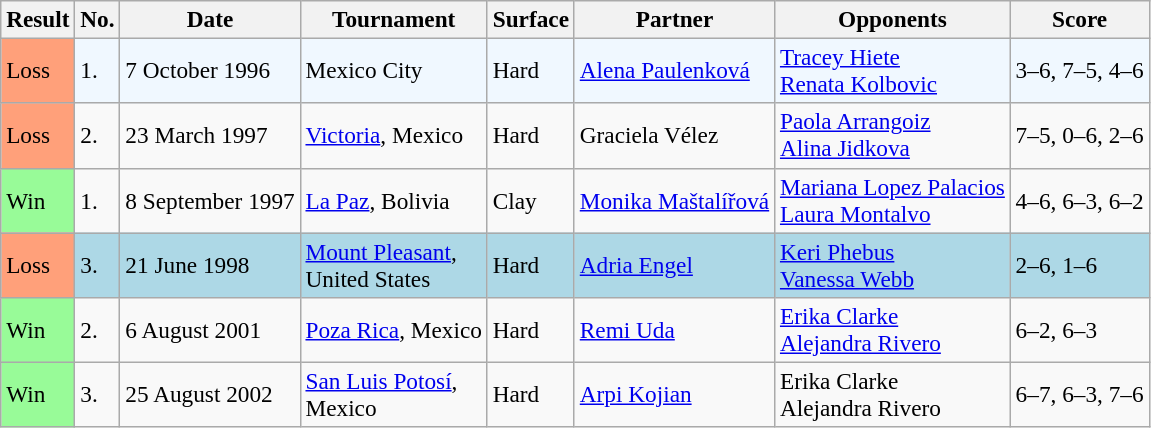<table class="sortable wikitable" style=font-size:97%>
<tr>
<th>Result</th>
<th>No.</th>
<th>Date</th>
<th>Tournament</th>
<th>Surface</th>
<th>Partner</th>
<th>Opponents</th>
<th class="unsortable">Score</th>
</tr>
<tr style="background:#f0f8ff;">
<td style="background:#ffa07a;">Loss</td>
<td>1.</td>
<td>7 October 1996</td>
<td>Mexico City</td>
<td>Hard</td>
<td> <a href='#'>Alena Paulenková</a></td>
<td> <a href='#'>Tracey Hiete</a> <br>  <a href='#'>Renata Kolbovic</a></td>
<td>3–6, 7–5, 4–6</td>
</tr>
<tr>
<td style="background:#ffa07a;">Loss</td>
<td>2.</td>
<td>23 March 1997</td>
<td><a href='#'>Victoria</a>, Mexico</td>
<td>Hard</td>
<td> Graciela Vélez</td>
<td> <a href='#'>Paola Arrangoiz</a> <br>  <a href='#'>Alina Jidkova</a></td>
<td>7–5, 0–6, 2–6</td>
</tr>
<tr>
<td style="background:#98fb98;">Win</td>
<td>1.</td>
<td>8 September 1997</td>
<td><a href='#'>La Paz</a>, Bolivia</td>
<td>Clay</td>
<td> <a href='#'>Monika Maštalířová</a></td>
<td> <a href='#'>Mariana Lopez Palacios</a> <br>  <a href='#'>Laura Montalvo</a></td>
<td>4–6, 6–3, 6–2</td>
</tr>
<tr bgcolor="lightblue">
<td style="background:#ffa07a;">Loss</td>
<td>3.</td>
<td>21 June 1998</td>
<td><a href='#'>Mount Pleasant</a>, <br>United States</td>
<td>Hard</td>
<td> <a href='#'>Adria Engel</a></td>
<td> <a href='#'>Keri Phebus</a> <br>  <a href='#'>Vanessa Webb</a></td>
<td>2–6, 1–6</td>
</tr>
<tr>
<td style="background:#98fb98;">Win</td>
<td>2.</td>
<td>6 August 2001</td>
<td><a href='#'>Poza Rica</a>, Mexico</td>
<td>Hard</td>
<td> <a href='#'>Remi Uda</a></td>
<td> <a href='#'>Erika Clarke</a> <br>  <a href='#'>Alejandra Rivero</a></td>
<td>6–2, 6–3</td>
</tr>
<tr>
<td style="background:#98fb98;">Win</td>
<td>3.</td>
<td>25 August 2002</td>
<td><a href='#'>San Luis Potosí</a>, <br>Mexico</td>
<td>Hard</td>
<td> <a href='#'>Arpi Kojian</a></td>
<td> Erika Clarke <br>  Alejandra Rivero</td>
<td>6–7, 6–3, 7–6</td>
</tr>
</table>
